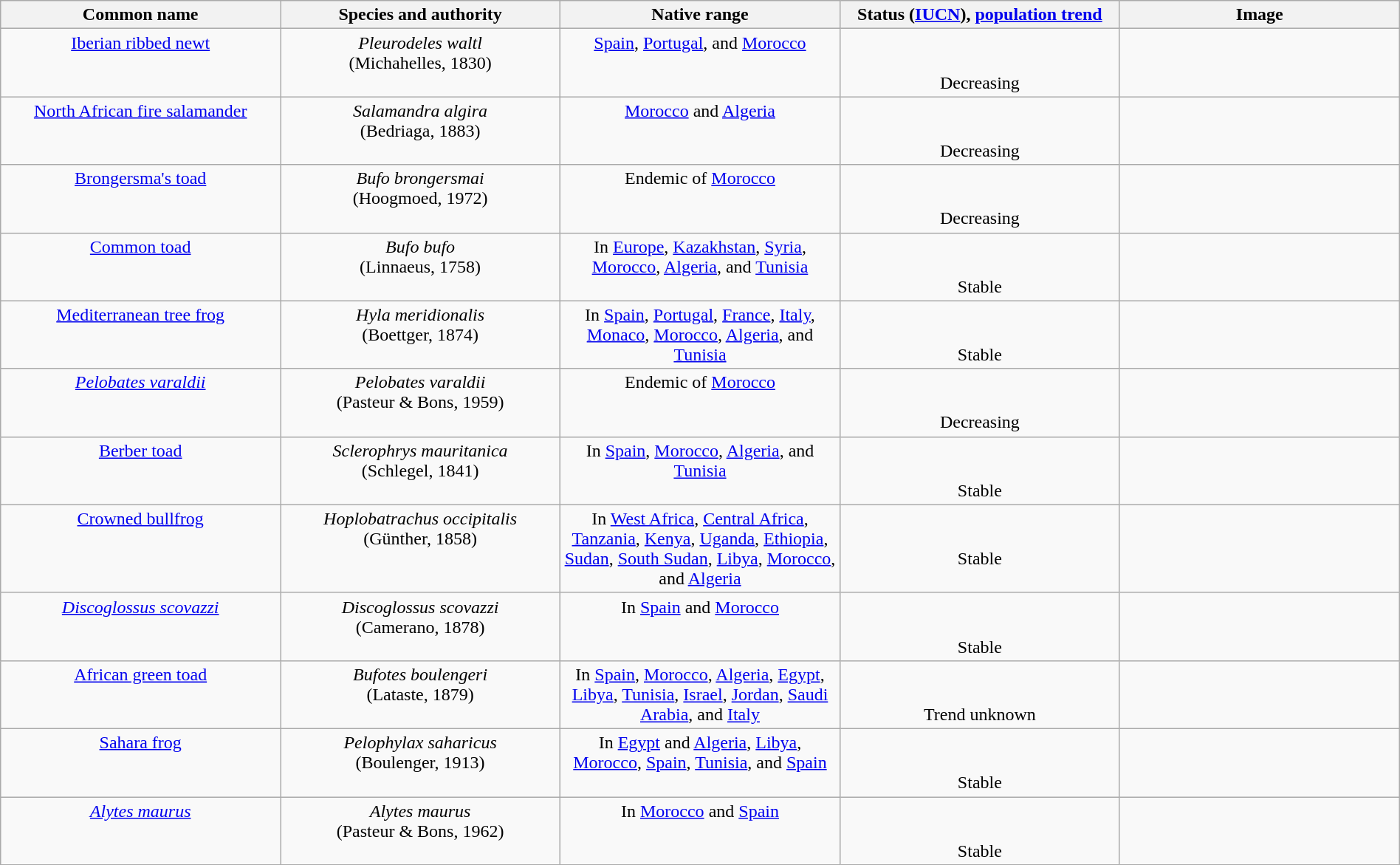<table class="wikitable" width="100%" style="text-align:center;">
<tr valign="top">
<th width="20%">Common name</th>
<th width="20%">Species and authority</th>
<th width="20%">Native range</th>
<th width="20%">Status (<a href='#'>IUCN</a>), <a href='#'>population trend</a></th>
<th>Image</th>
</tr>
<tr valign="top">
<td><a href='#'>Iberian ribbed newt</a></td>
<td><em>Pleurodeles waltl</em><br>(Michahelles, 1830)</td>
<td><a href='#'>Spain</a>, <a href='#'>Portugal</a>, and <a href='#'>Morocco</a><br></td>
<td><br>
<br> Decreasing</td>
<td></td>
</tr>
<tr valign="top">
<td><a href='#'>North African fire salamander</a></td>
<td><em>Salamandra algira</em><br>(Bedriaga, 1883)</td>
<td><a href='#'>Morocco</a> and <a href='#'>Algeria</a><br></td>
<td><br>
<br> Decreasing</td>
<td></td>
</tr>
<tr valign="top">
<td><a href='#'>Brongersma's toad</a></td>
<td><em>Bufo brongersmai</em><br>(Hoogmoed, 1972)</td>
<td>Endemic of <a href='#'>Morocco</a></td>
<td><br>
<br> Decreasing</td>
<td></td>
</tr>
<tr valign="top">
<td><a href='#'>Common toad</a></td>
<td><em>Bufo bufo</em><br>(Linnaeus, 1758)</td>
<td>In <a href='#'>Europe</a>, <a href='#'>Kazakhstan</a>, <a href='#'>Syria</a>, <a href='#'>Morocco</a>, <a href='#'>Algeria</a>, and <a href='#'>Tunisia</a><br></td>
<td><br>
<br> Stable</td>
<td></td>
</tr>
<tr valign="top">
<td><a href='#'>Mediterranean tree frog</a></td>
<td><em>Hyla meridionalis</em><br>(Boettger, 1874)</td>
<td>In <a href='#'>Spain</a>, <a href='#'>Portugal</a>, <a href='#'>France</a>, <a href='#'>Italy</a>, <a href='#'>Monaco</a>, <a href='#'>Morocco</a>, <a href='#'>Algeria</a>, and <a href='#'>Tunisia</a><br></td>
<td><br>
<br> Stable</td>
<td></td>
</tr>
<tr valign="top">
<td><em><a href='#'>Pelobates varaldii</a></em></td>
<td><em>Pelobates varaldii</em><br>(Pasteur & Bons, 1959)</td>
<td>Endemic of <a href='#'>Morocco</a></td>
<td><br>
<br> Decreasing</td>
<td></td>
</tr>
<tr valign="top">
<td><a href='#'>Berber toad</a></td>
<td><em>Sclerophrys mauritanica</em><br>(Schlegel, 1841)</td>
<td>In <a href='#'>Spain</a>, <a href='#'>Morocco</a>, <a href='#'>Algeria</a>, and <a href='#'>Tunisia</a><br></td>
<td><br>
<br> Stable</td>
<td></td>
</tr>
<tr valign="top">
<td><a href='#'>Crowned bullfrog</a></td>
<td><em>Hoplobatrachus occipitalis</em><br>(Günther, 1858)</td>
<td>In <a href='#'>West Africa</a>, <a href='#'>Central Africa</a>, <a href='#'>Tanzania</a>, <a href='#'>Kenya</a>, <a href='#'>Uganda</a>, <a href='#'>Ethiopia</a>, <a href='#'>Sudan</a>, <a href='#'>South Sudan</a>, <a href='#'>Libya</a>, <a href='#'>Morocco</a>, and <a href='#'>Algeria</a></td>
<td><br>
<br> Stable</td>
<td></td>
</tr>
<tr valign="top">
<td><em><a href='#'>Discoglossus scovazzi</a></em></td>
<td><em>Discoglossus scovazzi</em><br>(Camerano, 1878)</td>
<td>In <a href='#'>Spain</a> and <a href='#'>Morocco</a><br></td>
<td><br>
<br> Stable</td>
<td></td>
</tr>
<tr valign="top">
<td><a href='#'>African green toad</a></td>
<td><em>Bufotes boulengeri</em><br>(Lataste, 1879)</td>
<td>In <a href='#'>Spain</a>, <a href='#'>Morocco</a>, <a href='#'>Algeria</a>, <a href='#'>Egypt</a>, <a href='#'>Libya</a>, <a href='#'>Tunisia</a>, <a href='#'>Israel</a>, <a href='#'>Jordan</a>, <a href='#'>Saudi Arabia</a>, and <a href='#'>Italy</a><br></td>
<td><br>
<br> Trend unknown</td>
<td></td>
</tr>
<tr valign="top">
<td><a href='#'>Sahara frog</a></td>
<td><em>Pelophylax saharicus</em><br>(Boulenger, 1913)</td>
<td>In <a href='#'>Egypt</a> and <a href='#'>Algeria</a>, <a href='#'>Libya</a>, <a href='#'>Morocco</a>, <a href='#'>Spain</a>, <a href='#'>Tunisia</a>, and <a href='#'>Spain</a><br></td>
<td><br>
<br> Stable</td>
<td></td>
</tr>
<tr valign="top">
<td><em><a href='#'>Alytes maurus</a></em></td>
<td><em>Alytes maurus</em><br>(Pasteur & Bons, 1962)</td>
<td>In <a href='#'>Morocco</a> and <a href='#'>Spain</a><br></td>
<td><br>
<br> Stable</td>
<td></td>
</tr>
</table>
